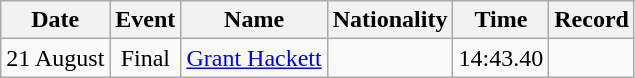<table class=wikitable style=text-align:center>
<tr>
<th>Date</th>
<th>Event</th>
<th>Name</th>
<th>Nationality</th>
<th>Time</th>
<th>Record</th>
</tr>
<tr>
<td>21 August</td>
<td>Final</td>
<td align=left><a href='#'>Grant Hackett</a></td>
<td align=left></td>
<td>14:43.40</td>
<td></td>
</tr>
</table>
